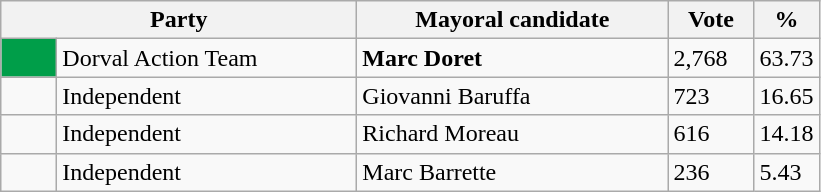<table class="wikitable">
<tr>
<th bgcolor="#DDDDFF" width="230px" colspan="2">Party</th>
<th bgcolor="#DDDDFF" width="200px">Mayoral candidate</th>
<th bgcolor="#DDDDFF" width="50px">Vote</th>
<th bgcolor="#DDDDFF" width="30px">%</th>
</tr>
<tr>
<td bgcolor="#009E49" width="30px"> </td>
<td>Dorval Action Team</td>
<td><strong>Marc Doret</strong></td>
<td>2,768</td>
<td>63.73</td>
</tr>
<tr>
<td> </td>
<td>Independent</td>
<td>Giovanni Baruffa</td>
<td>723</td>
<td>16.65</td>
</tr>
<tr>
<td> </td>
<td>Independent</td>
<td>Richard Moreau</td>
<td>616</td>
<td>14.18</td>
</tr>
<tr>
<td> </td>
<td>Independent</td>
<td>Marc Barrette</td>
<td>236</td>
<td>5.43</td>
</tr>
</table>
